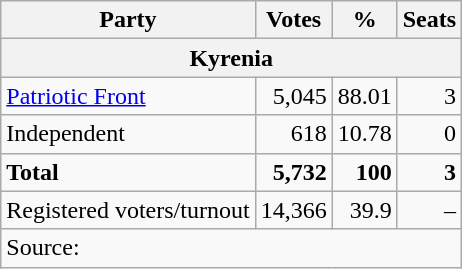<table class=wikitable style=text-align:right>
<tr>
<th>Party</th>
<th>Votes</th>
<th>%</th>
<th>Seats</th>
</tr>
<tr>
<th colspan=4>Kyrenia</th>
</tr>
<tr>
<td align=left><a href='#'>Patriotic Front</a> </td>
<td>5,045</td>
<td>88.01</td>
<td>3</td>
</tr>
<tr>
<td align=left>Independent</td>
<td>618</td>
<td>10.78</td>
<td>0</td>
</tr>
<tr>
<td align=left><strong>Total</strong></td>
<td><strong>5,732</strong></td>
<td><strong>100</strong></td>
<td><strong>3</strong></td>
</tr>
<tr>
<td align=left>Registered voters/turnout</td>
<td>14,366</td>
<td>39.9</td>
<td>–</td>
</tr>
<tr>
<td align=left colspan=4>Source: </td>
</tr>
</table>
